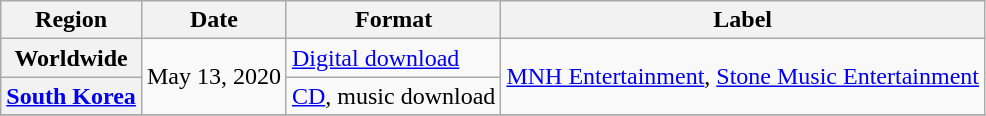<table class="wikitable plainrowheaders">
<tr>
<th scope="col">Region</th>
<th>Date</th>
<th>Format</th>
<th>Label</th>
</tr>
<tr>
<th scope="row">Worldwide</th>
<td rowspan="2">May 13, 2020</td>
<td><a href='#'>Digital download</a></td>
<td rowspan="2"><a href='#'>MNH Entertainment</a>, <a href='#'>Stone Music Entertainment</a></td>
</tr>
<tr>
<th scope="row"><a href='#'>South Korea</a></th>
<td><a href='#'>CD</a>, music download</td>
</tr>
<tr>
</tr>
</table>
